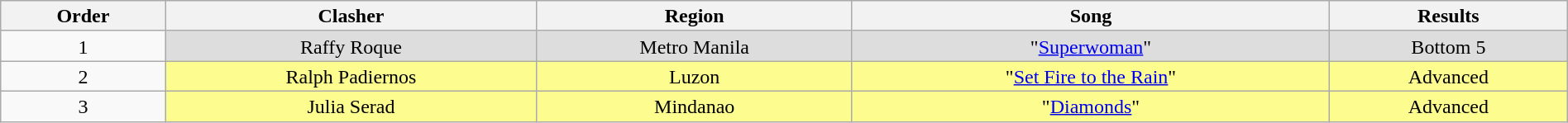<table class="wikitable" style="text-align:center; line-height:17px; width:100%;">
<tr>
<th>Order</th>
<th>Clasher</th>
<th>Region</th>
<th>Song</th>
<th>Results</th>
</tr>
<tr>
<td>1</td>
<td style="background:#ddd;">Raffy Roque</td>
<td style="background:#ddd;">Metro Manila</td>
<td style="background:#ddd;">"<a href='#'>Superwoman</a>"</td>
<td style="background:#ddd;">Bottom 5</td>
</tr>
<tr>
<td>2</td>
<td style="background:#fdfc8f;">Ralph Padiernos</td>
<td style="background:#fdfc8f;">Luzon</td>
<td style="background:#fdfc8f;">"<a href='#'>Set Fire to the Rain</a>"</td>
<td style="background:#fdfc8f;">Advanced</td>
</tr>
<tr>
<td>3</td>
<td style="background:#fdfc8f;">Julia Serad</td>
<td style="background:#fdfc8f;">Mindanao</td>
<td style="background:#fdfc8f;">"<a href='#'>Diamonds</a>"</td>
<td style="background:#fdfc8f;">Advanced</td>
</tr>
</table>
